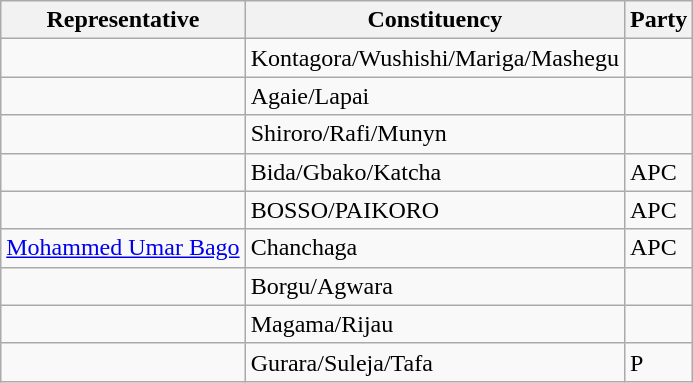<table class="wikitable" border="1">
<tr>
<th>Representative</th>
<th>Constituency</th>
<th>Party</th>
</tr>
<tr>
<td></td>
<td>Kontagora/Wushishi/Mariga/Mashegu</td>
<td></td>
</tr>
<tr>
<td></td>
<td>Agaie/Lapai</td>
<td></td>
</tr>
<tr>
<td></td>
<td>Shiroro/Rafi/Munyn</td>
<td></td>
</tr>
<tr>
<td></td>
<td>Bida/Gbako/Katcha</td>
<td>APC</td>
</tr>
<tr>
<td></td>
<td>BOSSO/PAIKORO</td>
<td>APC</td>
</tr>
<tr>
<td><a href='#'>Mohammed Umar Bago</a></td>
<td>Chanchaga</td>
<td>APC</td>
</tr>
<tr>
<td></td>
<td>Borgu/Agwara</td>
<td></td>
</tr>
<tr>
<td></td>
<td>Magama/Rijau</td>
<td></td>
</tr>
<tr>
<td></td>
<td>Gurara/Suleja/Tafa</td>
<td>P</td>
</tr>
</table>
